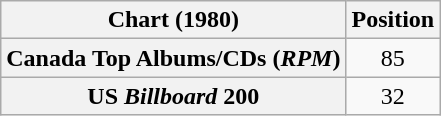<table class="wikitable plainrowheaders" style="text-align:center">
<tr>
<th scope="col">Chart (1980)</th>
<th scope="col">Position</th>
</tr>
<tr>
<th scope="row">Canada Top Albums/CDs (<em>RPM</em>)</th>
<td>85</td>
</tr>
<tr>
<th scope="row">US <em>Billboard</em> 200</th>
<td>32</td>
</tr>
</table>
